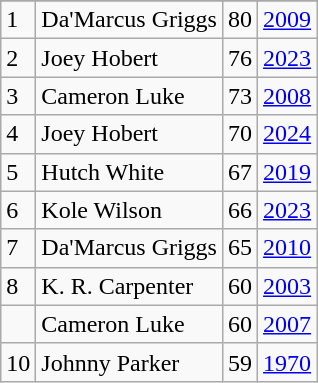<table class="wikitable">
<tr>
</tr>
<tr>
<td>1</td>
<td>Da'Marcus Griggs</td>
<td>80</td>
<td><a href='#'>2009</a></td>
</tr>
<tr>
<td>2</td>
<td>Joey Hobert</td>
<td>76</td>
<td><a href='#'>2023</a></td>
</tr>
<tr>
<td>3</td>
<td>Cameron Luke</td>
<td>73</td>
<td><a href='#'>2008</a></td>
</tr>
<tr>
<td>4</td>
<td>Joey Hobert</td>
<td>70</td>
<td><a href='#'>2024</a></td>
</tr>
<tr>
<td>5</td>
<td>Hutch White</td>
<td>67</td>
<td><a href='#'>2019</a></td>
</tr>
<tr>
<td>6</td>
<td>Kole Wilson</td>
<td>66</td>
<td><a href='#'>2023</a></td>
</tr>
<tr>
<td>7</td>
<td>Da'Marcus Griggs</td>
<td>65</td>
<td><a href='#'>2010</a></td>
</tr>
<tr>
<td>8</td>
<td>K. R. Carpenter</td>
<td>60</td>
<td><a href='#'>2003</a></td>
</tr>
<tr>
<td></td>
<td>Cameron Luke</td>
<td>60</td>
<td><a href='#'>2007</a></td>
</tr>
<tr>
<td>10</td>
<td>Johnny Parker</td>
<td>59</td>
<td><a href='#'>1970</a></td>
</tr>
</table>
